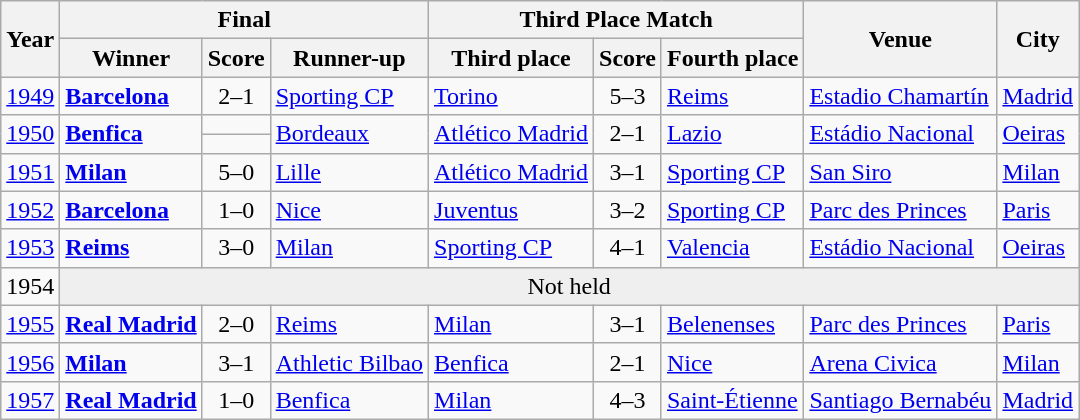<table class="wikitable sortable" style="text-align:left;">
<tr>
<th rowspan=2>Year</th>
<th colspan=3>Final</th>
<th colspan=3>Third Place Match</th>
<th rowspan=2>Venue</th>
<th rowspan=2>City</th>
</tr>
<tr>
<th>Winner</th>
<th>Score</th>
<th>Runner-up</th>
<th>Third place</th>
<th>Score</th>
<th>Fourth place</th>
</tr>
<tr>
<td align=center><a href='#'>1949</a></td>
<td> <strong><a href='#'>Barcelona</a></strong></td>
<td align=center>2–1</td>
<td> <a href='#'>Sporting CP</a></td>
<td> <a href='#'>Torino</a></td>
<td align=center>5–3</td>
<td> <a href='#'>Reims</a></td>
<td><a href='#'>Estadio Chamartín</a></td>
<td><a href='#'>Madrid</a></td>
</tr>
<tr>
<td rowspan=2 align=center><a href='#'>1950</a></td>
<td rowspan=2> <strong><a href='#'>Benfica</a></strong></td>
<td></td>
<td rowspan=2> <a href='#'>Bordeaux</a></td>
<td rowspan=2> <a href='#'>Atlético Madrid</a></td>
<td rowspan=2 style="text-align:center;">2–1</td>
<td rowspan=2> <a href='#'>Lazio</a> </td>
<td rowspan=2><a href='#'>Estádio Nacional</a></td>
<td rowspan=2><a href='#'>Oeiras</a></td>
</tr>
<tr>
<td></td>
</tr>
<tr>
<td align=center><a href='#'>1951</a></td>
<td> <strong><a href='#'>Milan</a></strong></td>
<td align=center>5–0</td>
<td> <a href='#'>Lille</a> </td>
<td> <a href='#'>Atlético Madrid</a></td>
<td align=center>3–1</td>
<td> <a href='#'>Sporting CP</a></td>
<td><a href='#'>San Siro</a></td>
<td><a href='#'>Milan</a></td>
</tr>
<tr>
<td align=center><a href='#'>1952</a></td>
<td> <strong><a href='#'>Barcelona</a></strong></td>
<td align=center>1–0</td>
<td> <a href='#'>Nice</a></td>
<td> <a href='#'>Juventus</a></td>
<td align=center>3–2</td>
<td> <a href='#'>Sporting CP</a></td>
<td><a href='#'>Parc des Princes</a></td>
<td><a href='#'>Paris</a></td>
</tr>
<tr>
<td align=center><a href='#'>1953</a></td>
<td> <strong><a href='#'>Reims</a></strong></td>
<td align=center>3–0</td>
<td> <a href='#'>Milan</a> </td>
<td> <a href='#'>Sporting CP</a></td>
<td align=center>4–1</td>
<td> <a href='#'>Valencia</a> </td>
<td><a href='#'>Estádio Nacional</a></td>
<td><a href='#'>Oeiras</a></td>
</tr>
<tr>
<td align=center>1954</td>
<td colspan=8 style=background:#efefef align=center>Not held</td>
</tr>
<tr>
<td align=center><a href='#'>1955</a></td>
<td> <strong><a href='#'>Real Madrid</a></strong></td>
<td align=center>2–0</td>
<td> <a href='#'>Reims</a></td>
<td> <a href='#'>Milan</a></td>
<td align=center>3–1</td>
<td> <a href='#'>Belenenses</a> </td>
<td><a href='#'>Parc des Princes</a></td>
<td><a href='#'>Paris</a></td>
</tr>
<tr>
<td align=center><a href='#'>1956</a></td>
<td> <strong><a href='#'>Milan</a></strong> </td>
<td align=center>3–1</td>
<td> <a href='#'>Athletic Bilbao</a></td>
<td> <a href='#'>Benfica</a> </td>
<td align=center>2–1</td>
<td> <a href='#'>Nice</a></td>
<td><a href='#'>Arena Civica</a></td>
<td><a href='#'>Milan</a></td>
</tr>
<tr>
<td align=center><a href='#'>1957</a></td>
<td> <strong><a href='#'>Real Madrid</a></strong></td>
<td align=center>1–0</td>
<td> <a href='#'>Benfica</a></td>
<td> <a href='#'>Milan</a></td>
<td align=center>4–3</td>
<td> <a href='#'>Saint-Étienne</a></td>
<td><a href='#'>Santiago Bernabéu</a></td>
<td><a href='#'>Madrid</a></td>
</tr>
</table>
